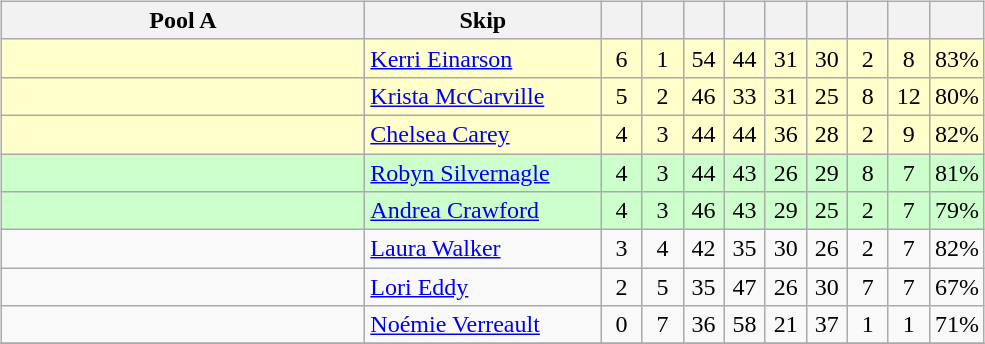<table>
<tr>
<td valign=top width=10%><br><table class=wikitable style="text-align: center;">
<tr>
<th width=235>Pool A</th>
<th width=150>Skip</th>
<th width=20></th>
<th width=20></th>
<th width=20></th>
<th width=20></th>
<th width=20></th>
<th width=20></th>
<th width=20></th>
<th width=20></th>
<th width=20></th>
</tr>
<tr bgcolor=#ffffcc>
<td style="text-align: left;"></td>
<td style="text-align: left;"><a href='#'>Kerri Einarson</a></td>
<td>6</td>
<td>1</td>
<td>54</td>
<td>44</td>
<td>31</td>
<td>30</td>
<td>2</td>
<td>8</td>
<td>83%</td>
</tr>
<tr bgcolor=#ffffcc>
<td style="text-align: left;"></td>
<td style="text-align: left;"><a href='#'>Krista McCarville</a></td>
<td>5</td>
<td>2</td>
<td>46</td>
<td>33</td>
<td>31</td>
<td>25</td>
<td>8</td>
<td>12</td>
<td>80%</td>
</tr>
<tr bgcolor=#ffffcc>
<td style="text-align: left;"></td>
<td style="text-align: left;"><a href='#'>Chelsea Carey</a></td>
<td>4</td>
<td>3</td>
<td>44</td>
<td>44</td>
<td>36</td>
<td>28</td>
<td>2</td>
<td>9</td>
<td>82%</td>
</tr>
<tr bgcolor=#ccffcc>
<td style="text-align: left;"></td>
<td style="text-align: left;"><a href='#'>Robyn Silvernagle</a></td>
<td>4</td>
<td>3</td>
<td>44</td>
<td>43</td>
<td>26</td>
<td>29</td>
<td>8</td>
<td>7</td>
<td>81%</td>
</tr>
<tr bgcolor=#ccffcc>
<td style="text-align: left;"></td>
<td style="text-align: left;"><a href='#'>Andrea Crawford</a></td>
<td>4</td>
<td>3</td>
<td>46</td>
<td>43</td>
<td>29</td>
<td>25</td>
<td>2</td>
<td>7</td>
<td>79%</td>
</tr>
<tr>
<td style="text-align: left;"></td>
<td style="text-align: left;"><a href='#'>Laura Walker</a></td>
<td>3</td>
<td>4</td>
<td>42</td>
<td>35</td>
<td>30</td>
<td>26</td>
<td>2</td>
<td>7</td>
<td>82%</td>
</tr>
<tr>
<td style="text-align: left;"></td>
<td style="text-align: left;"><a href='#'>Lori Eddy</a></td>
<td>2</td>
<td>5</td>
<td>35</td>
<td>47</td>
<td>26</td>
<td>30</td>
<td>7</td>
<td>7</td>
<td>67%</td>
</tr>
<tr>
<td style="text-align: left;"></td>
<td style="text-align: left;"><a href='#'>Noémie Verreault</a></td>
<td>0</td>
<td>7</td>
<td>36</td>
<td>58</td>
<td>21</td>
<td>37</td>
<td>1</td>
<td>1</td>
<td>71%</td>
</tr>
<tr>
</tr>
</table>
</td>
</tr>
</table>
